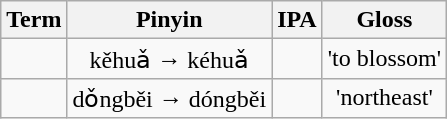<table class="wikitable" style="text-align: center">
<tr>
<th>Term</th>
<th>Pinyin</th>
<th>IPA</th>
<th>Gloss</th>
</tr>
<tr>
<td></td>
<td>kěhuǎ → kéhuǎ</td>
<td></td>
<td>'to blossom'</td>
</tr>
<tr>
<td></td>
<td>dǒngběi → dóngběi</td>
<td></td>
<td>'northeast'</td>
</tr>
</table>
